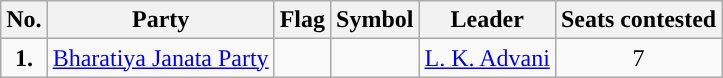<table class="wikitable">
<tr>
<th>No.</th>
<th>Party</th>
<th>Flag</th>
<th>Symbol</th>
<th>Leader</th>
<th>Seats contested</th>
</tr>
<tr>
<td ! style="text-align:center; background:"><strong>1.</strong></td>
<td style="text-align:center"><a href='#'>Bharatiya Janata Party</a></td>
<td></td>
<td></td>
<td style="text-align:center"><a href='#'>L. K. Advani</a></td>
<td style="text-align:center">7</td>
</tr>
</table>
